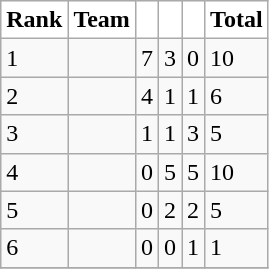<table class="wikitable collapsible" border="1">
<tr>
<th style="background:white;">Rank</th>
<th style="background:white;">Team</th>
<th style="background:white;"></th>
<th style="background:white;"></th>
<th style="background:white;"></th>
<th style="background:white;">Total</th>
</tr>
<tr>
<td>1</td>
<td></td>
<td>7</td>
<td>3</td>
<td>0</td>
<td>10</td>
</tr>
<tr>
<td>2</td>
<td></td>
<td>4</td>
<td>1</td>
<td>1</td>
<td>6</td>
</tr>
<tr>
<td>3</td>
<td></td>
<td>1</td>
<td>1</td>
<td>3</td>
<td>5</td>
</tr>
<tr>
<td>4</td>
<td></td>
<td>0</td>
<td>5</td>
<td>5</td>
<td>10</td>
</tr>
<tr>
<td>5</td>
<td></td>
<td>0</td>
<td>2</td>
<td>2</td>
<td>5</td>
</tr>
<tr>
<td>6</td>
<td></td>
<td>0</td>
<td>0</td>
<td>1</td>
<td>1</td>
</tr>
<tr>
</tr>
</table>
